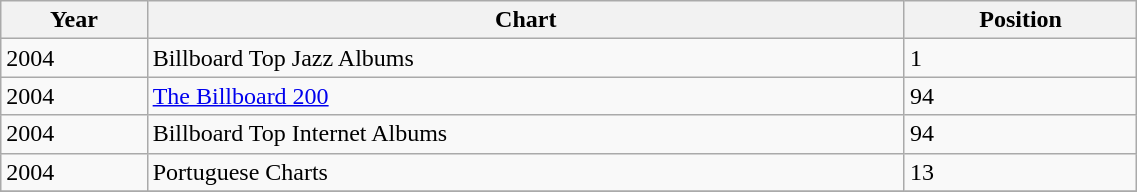<table class="wikitable" width="60%">
<tr>
<th align="left">Year</th>
<th align="left">Chart</th>
<th align="left">Position</th>
</tr>
<tr>
<td>2004</td>
<td>Billboard Top Jazz Albums</td>
<td>1</td>
</tr>
<tr>
<td>2004</td>
<td><a href='#'>The Billboard 200</a></td>
<td>94</td>
</tr>
<tr>
<td>2004</td>
<td>Billboard Top Internet Albums</td>
<td>94</td>
</tr>
<tr>
<td>2004</td>
<td>Portuguese Charts</td>
<td>13</td>
</tr>
<tr>
</tr>
</table>
